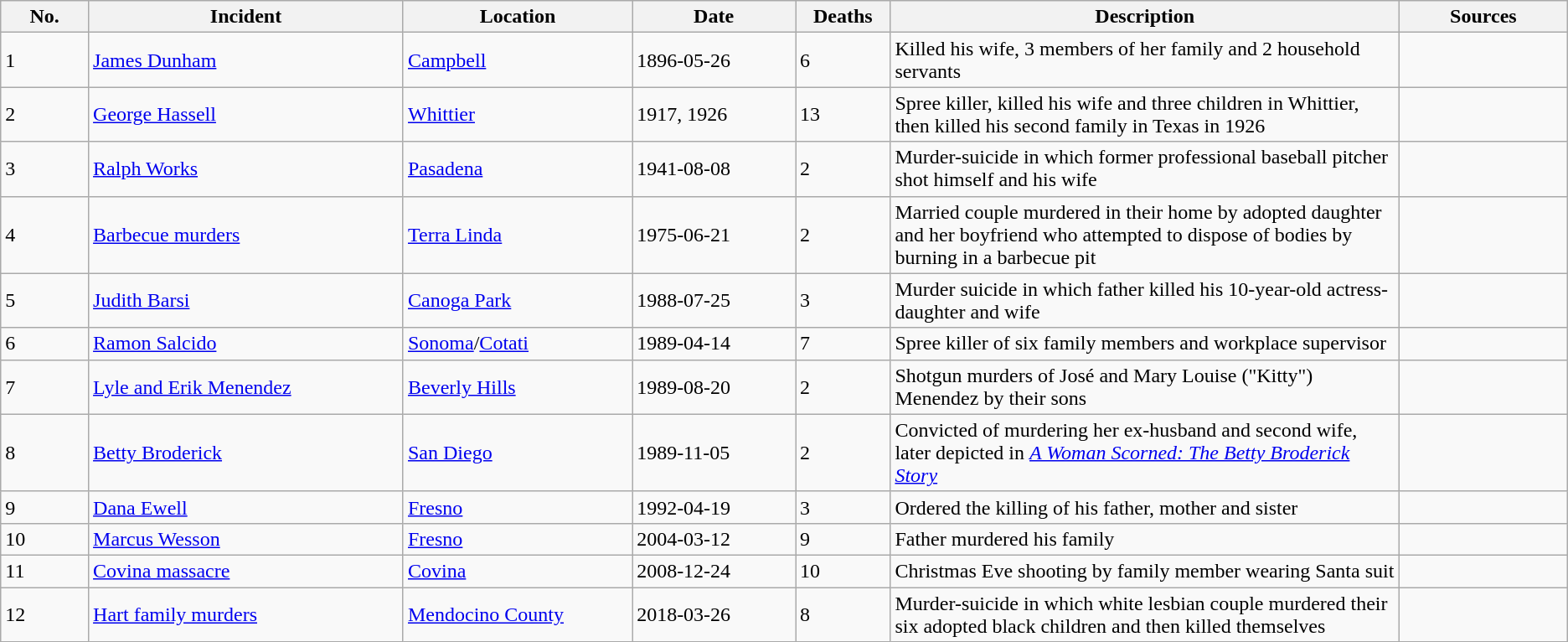<table class="wikitable sortable">
<tr>
<th width="75">No.</th>
<th width="300">Incident</th>
<th width="200">Location</th>
<th width="150">Date</th>
<th width="75">Deaths</th>
<th width="500">Description</th>
<th width="150">Sources</th>
</tr>
<tr>
<td>1</td>
<td><a href='#'>James Dunham</a></td>
<td><a href='#'>Campbell</a></td>
<td>1896-05-26</td>
<td>6</td>
<td>Killed his wife, 3 members of her family and 2 household servants</td>
<td></td>
</tr>
<tr>
<td>2</td>
<td><a href='#'>George Hassell</a></td>
<td><a href='#'>Whittier</a></td>
<td>1917, 1926</td>
<td>13</td>
<td>Spree killer, killed his wife and three children in Whittier, then killed his second family in Texas in 1926</td>
<td></td>
</tr>
<tr>
<td>3</td>
<td><a href='#'>Ralph Works</a></td>
<td><a href='#'>Pasadena</a></td>
<td>1941-08-08</td>
<td>2</td>
<td>Murder-suicide in which former professional baseball pitcher shot himself and his wife</td>
<td></td>
</tr>
<tr>
<td>4</td>
<td><a href='#'>Barbecue murders</a></td>
<td><a href='#'>Terra Linda</a></td>
<td>1975-06-21</td>
<td>2</td>
<td>Married couple murdered in their home by adopted daughter and her boyfriend who attempted to dispose of bodies by burning in a barbecue pit</td>
<td></td>
</tr>
<tr>
<td>5</td>
<td><a href='#'>Judith Barsi</a></td>
<td><a href='#'>Canoga Park</a></td>
<td>1988-07-25</td>
<td>3</td>
<td>Murder suicide in which father killed his 10-year-old actress-daughter and wife</td>
<td></td>
</tr>
<tr>
<td>6</td>
<td><a href='#'>Ramon Salcido</a></td>
<td><a href='#'>Sonoma</a>/<a href='#'>Cotati</a></td>
<td>1989-04-14</td>
<td>7</td>
<td>Spree killer of six family members and workplace supervisor</td>
<td></td>
</tr>
<tr>
<td>7</td>
<td><a href='#'>Lyle and Erik Menendez</a></td>
<td><a href='#'>Beverly Hills</a></td>
<td>1989-08-20</td>
<td>2</td>
<td>Shotgun murders of José and Mary Louise ("Kitty") Menendez by their sons</td>
<td></td>
</tr>
<tr>
<td>8</td>
<td><a href='#'>Betty Broderick</a></td>
<td><a href='#'>San Diego</a></td>
<td>1989-11-05</td>
<td>2</td>
<td>Convicted of murdering her ex-husband and second wife, later depicted in <em><a href='#'>A Woman Scorned: The Betty Broderick Story</a></em></td>
<td></td>
</tr>
<tr>
<td>9</td>
<td><a href='#'>Dana Ewell</a></td>
<td><a href='#'>Fresno</a></td>
<td>1992-04-19</td>
<td>3</td>
<td>Ordered the killing of his father, mother and sister</td>
<td></td>
</tr>
<tr>
<td>10</td>
<td><a href='#'>Marcus Wesson</a></td>
<td><a href='#'>Fresno</a></td>
<td>2004-03-12</td>
<td>9</td>
<td>Father murdered his family</td>
<td></td>
</tr>
<tr>
<td>11</td>
<td><a href='#'>Covina massacre</a></td>
<td><a href='#'>Covina</a></td>
<td>2008-12-24</td>
<td>10</td>
<td>Christmas Eve shooting by family member wearing Santa suit</td>
<td></td>
</tr>
<tr>
<td>12</td>
<td><a href='#'>Hart family murders</a></td>
<td><a href='#'>Mendocino County</a></td>
<td>2018-03-26</td>
<td>8</td>
<td>Murder-suicide in which white lesbian couple murdered their six adopted black children and then killed themselves</td>
<td></td>
</tr>
</table>
